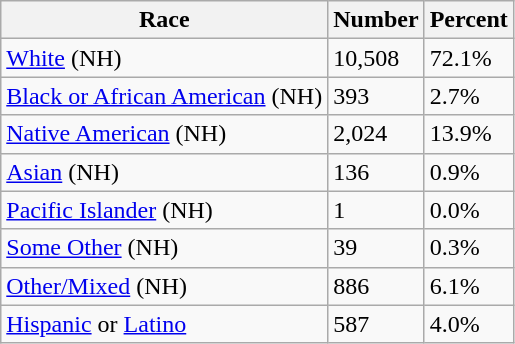<table class="wikitable">
<tr>
<th>Race</th>
<th>Number</th>
<th>Percent</th>
</tr>
<tr>
<td><a href='#'>White</a> (NH)</td>
<td>10,508</td>
<td>72.1%</td>
</tr>
<tr>
<td><a href='#'>Black or African American</a> (NH)</td>
<td>393</td>
<td>2.7%</td>
</tr>
<tr>
<td><a href='#'>Native American</a> (NH)</td>
<td>2,024</td>
<td>13.9%</td>
</tr>
<tr>
<td><a href='#'>Asian</a> (NH)</td>
<td>136</td>
<td>0.9%</td>
</tr>
<tr>
<td><a href='#'>Pacific Islander</a> (NH)</td>
<td>1</td>
<td>0.0%</td>
</tr>
<tr>
<td><a href='#'>Some Other</a> (NH)</td>
<td>39</td>
<td>0.3%</td>
</tr>
<tr>
<td><a href='#'>Other/Mixed</a> (NH)</td>
<td>886</td>
<td>6.1%</td>
</tr>
<tr>
<td><a href='#'>Hispanic</a> or <a href='#'>Latino</a></td>
<td>587</td>
<td>4.0%</td>
</tr>
</table>
